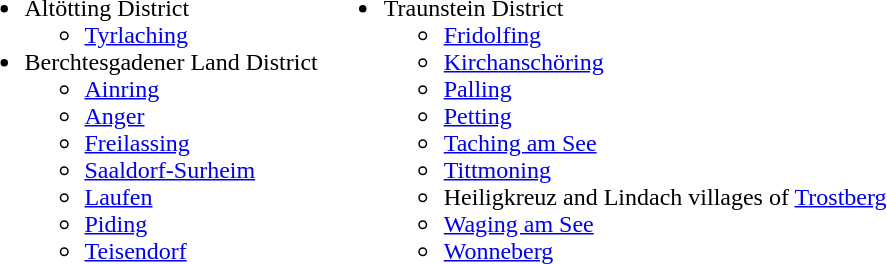<table>
<tr>
<td valign="top"><br><ul><li>Altötting District<ul><li><a href='#'>Tyrlaching</a></li></ul></li><li>Berchtesgadener Land District<ul><li><a href='#'>Ainring</a></li><li><a href='#'>Anger</a></li><li><a href='#'>Freilassing</a></li><li><a href='#'>Saaldorf-Surheim</a></li><li><a href='#'>Laufen</a></li><li><a href='#'>Piding</a></li><li><a href='#'>Teisendorf</a></li></ul></li></ul></td>
<td valign="top"><br><ul><li>Traunstein District<ul><li><a href='#'>Fridolfing</a></li><li><a href='#'>Kirchanschöring</a></li><li><a href='#'>Palling</a></li><li><a href='#'>Petting</a></li><li><a href='#'>Taching am See</a></li><li><a href='#'>Tittmoning</a></li><li>Heiligkreuz and Lindach villages of <a href='#'>Trostberg</a></li><li><a href='#'>Waging am See</a></li><li><a href='#'>Wonneberg</a></li></ul></li></ul></td>
</tr>
</table>
